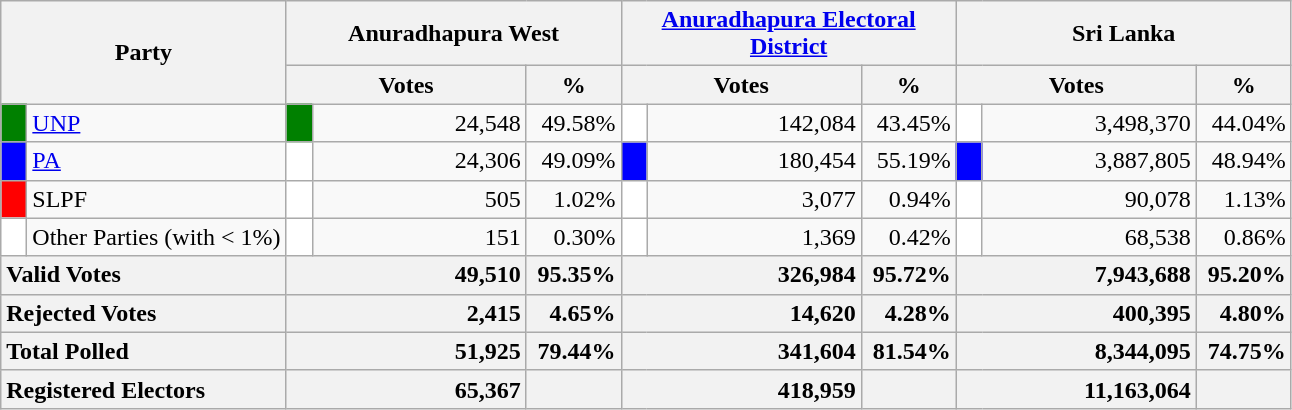<table class="wikitable">
<tr>
<th colspan="2" width="144px"rowspan="2">Party</th>
<th colspan="3" width="216px">Anuradhapura West</th>
<th colspan="3" width="216px"><a href='#'>Anuradhapura Electoral District</a></th>
<th colspan="3" width="216px">Sri Lanka</th>
</tr>
<tr>
<th colspan="2" width="144px">Votes</th>
<th>%</th>
<th colspan="2" width="144px">Votes</th>
<th>%</th>
<th colspan="2" width="144px">Votes</th>
<th>%</th>
</tr>
<tr>
<td style="background-color:green;" width="10px"></td>
<td style="text-align:left;"><a href='#'>UNP</a></td>
<td style="background-color:green;" width="10px"></td>
<td style="text-align:right;">24,548</td>
<td style="text-align:right;">49.58%</td>
<td style="background-color:white;" width="10px"></td>
<td style="text-align:right;">142,084</td>
<td style="text-align:right;">43.45%</td>
<td style="background-color:white;" width="10px"></td>
<td style="text-align:right;">3,498,370</td>
<td style="text-align:right;">44.04%</td>
</tr>
<tr>
<td style="background-color:blue;" width="10px"></td>
<td style="text-align:left;"><a href='#'>PA</a></td>
<td style="background-color:white;" width="10px"></td>
<td style="text-align:right;">24,306</td>
<td style="text-align:right;">49.09%</td>
<td style="background-color:blue;" width="10px"></td>
<td style="text-align:right;">180,454</td>
<td style="text-align:right;">55.19%</td>
<td style="background-color:blue;" width="10px"></td>
<td style="text-align:right;">3,887,805</td>
<td style="text-align:right;">48.94%</td>
</tr>
<tr>
<td style="background-color:red;" width="10px"></td>
<td style="text-align:left;">SLPF</td>
<td style="background-color:white;" width="10px"></td>
<td style="text-align:right;">505</td>
<td style="text-align:right;">1.02%</td>
<td style="background-color:white;" width="10px"></td>
<td style="text-align:right;">3,077</td>
<td style="text-align:right;">0.94%</td>
<td style="background-color:white;" width="10px"></td>
<td style="text-align:right;">90,078</td>
<td style="text-align:right;">1.13%</td>
</tr>
<tr>
<td style="background-color:white;" width="10px"></td>
<td style="text-align:left;">Other Parties (with < 1%)</td>
<td style="background-color:white;" width="10px"></td>
<td style="text-align:right;">151</td>
<td style="text-align:right;">0.30%</td>
<td style="background-color:white;" width="10px"></td>
<td style="text-align:right;">1,369</td>
<td style="text-align:right;">0.42%</td>
<td style="background-color:white;" width="10px"></td>
<td style="text-align:right;">68,538</td>
<td style="text-align:right;">0.86%</td>
</tr>
<tr>
<th colspan="2" width="144px"style="text-align:left;">Valid Votes</th>
<th style="text-align:right;"colspan="2" width="144px">49,510</th>
<th style="text-align:right;">95.35%</th>
<th style="text-align:right;"colspan="2" width="144px">326,984</th>
<th style="text-align:right;">95.72%</th>
<th style="text-align:right;"colspan="2" width="144px">7,943,688</th>
<th style="text-align:right;">95.20%</th>
</tr>
<tr>
<th colspan="2" width="144px"style="text-align:left;">Rejected Votes</th>
<th style="text-align:right;"colspan="2" width="144px">2,415</th>
<th style="text-align:right;">4.65%</th>
<th style="text-align:right;"colspan="2" width="144px">14,620</th>
<th style="text-align:right;">4.28%</th>
<th style="text-align:right;"colspan="2" width="144px">400,395</th>
<th style="text-align:right;">4.80%</th>
</tr>
<tr>
<th colspan="2" width="144px"style="text-align:left;">Total Polled</th>
<th style="text-align:right;"colspan="2" width="144px">51,925</th>
<th style="text-align:right;">79.44%</th>
<th style="text-align:right;"colspan="2" width="144px">341,604</th>
<th style="text-align:right;">81.54%</th>
<th style="text-align:right;"colspan="2" width="144px">8,344,095</th>
<th style="text-align:right;">74.75%</th>
</tr>
<tr>
<th colspan="2" width="144px"style="text-align:left;">Registered Electors</th>
<th style="text-align:right;"colspan="2" width="144px">65,367</th>
<th></th>
<th style="text-align:right;"colspan="2" width="144px">418,959</th>
<th></th>
<th style="text-align:right;"colspan="2" width="144px">11,163,064</th>
<th></th>
</tr>
</table>
